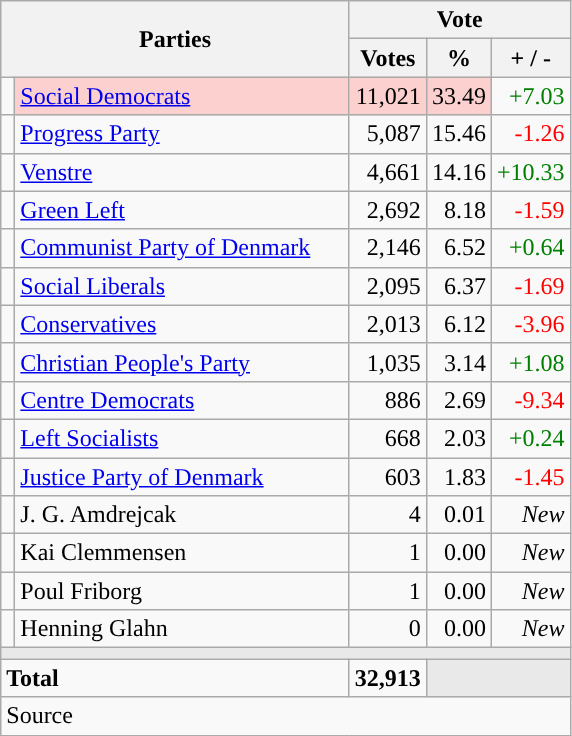<table class="wikitable" style="text-align:right;">
<tr>
<th style="text-align:centre;" rowspan="2" colspan="2" width="225">Parties</th>
<th colspan="3">Vote</th>
</tr>
<tr>
<th width="15">Votes</th>
<th width="15">%</th>
<th width="15">+ / -</th>
</tr>
<tr>
<td width="2" style="color:inherit;background:"></td>
<td bgcolor=#fbd0ce  align="left"><a href='#'>Social Democrats</a></td>
<td bgcolor=#fbd0ce>11,021</td>
<td bgcolor=#fbd0ce>33.49</td>
<td style=color:green;>+7.03</td>
</tr>
<tr>
<td width="2" style="color:inherit;background:"></td>
<td align="left"><a href='#'>Progress Party</a></td>
<td>5,087</td>
<td>15.46</td>
<td style=color:red;>-1.26</td>
</tr>
<tr>
<td width="2" style="color:inherit;background:"></td>
<td align="left"><a href='#'>Venstre</a></td>
<td>4,661</td>
<td>14.16</td>
<td style=color:green;>+10.33</td>
</tr>
<tr>
<td width="2" style="color:inherit;background:"></td>
<td align="left"><a href='#'>Green Left</a></td>
<td>2,692</td>
<td>8.18</td>
<td style=color:red;>-1.59</td>
</tr>
<tr>
<td width="2" style="color:inherit;background:"></td>
<td align="left"><a href='#'>Communist Party of Denmark</a></td>
<td>2,146</td>
<td>6.52</td>
<td style=color:green;>+0.64</td>
</tr>
<tr>
<td width="2" style="color:inherit;background:"></td>
<td align="left"><a href='#'>Social Liberals</a></td>
<td>2,095</td>
<td>6.37</td>
<td style=color:red;>-1.69</td>
</tr>
<tr>
<td width="2" style="color:inherit;background:"></td>
<td align="left"><a href='#'>Conservatives</a></td>
<td>2,013</td>
<td>6.12</td>
<td style=color:red;>-3.96</td>
</tr>
<tr>
<td width="2" style="color:inherit;background:"></td>
<td align="left"><a href='#'>Christian People's Party</a></td>
<td>1,035</td>
<td>3.14</td>
<td style=color:green;>+1.08</td>
</tr>
<tr>
<td width="2" style="color:inherit;background:"></td>
<td align="left"><a href='#'>Centre Democrats</a></td>
<td>886</td>
<td>2.69</td>
<td style=color:red;>-9.34</td>
</tr>
<tr>
<td width="2" style="color:inherit;background:"></td>
<td align="left"><a href='#'>Left Socialists</a></td>
<td>668</td>
<td>2.03</td>
<td style=color:green;>+0.24</td>
</tr>
<tr>
<td width="2" style="color:inherit;background:"></td>
<td align="left"><a href='#'>Justice Party of Denmark</a></td>
<td>603</td>
<td>1.83</td>
<td style=color:red;>-1.45</td>
</tr>
<tr>
<td width="2" style="color:inherit;background:"></td>
<td align="left">J. G. Amdrejcak</td>
<td>4</td>
<td>0.01</td>
<td><em>New</em></td>
</tr>
<tr>
<td width="2" style="color:inherit;background:"></td>
<td align="left">Kai Clemmensen</td>
<td>1</td>
<td>0.00</td>
<td><em>New</em></td>
</tr>
<tr>
<td width="2" style="color:inherit;background:"></td>
<td align="left">Poul Friborg</td>
<td>1</td>
<td>0.00</td>
<td><em>New</em></td>
</tr>
<tr>
<td width="2" style="color:inherit;background:"></td>
<td align="left">Henning Glahn</td>
<td>0</td>
<td>0.00</td>
<td><em>New</em></td>
</tr>
<tr>
<td colspan="7" bgcolor="#E9E9E9"></td>
</tr>
<tr>
<td align="left" colspan="2"><strong>Total</strong></td>
<td><strong>32,913</strong></td>
<td bgcolor="#E9E9E9" colspan="2"></td>
</tr>
<tr>
<td align="left" colspan="6">Source</td>
</tr>
</table>
